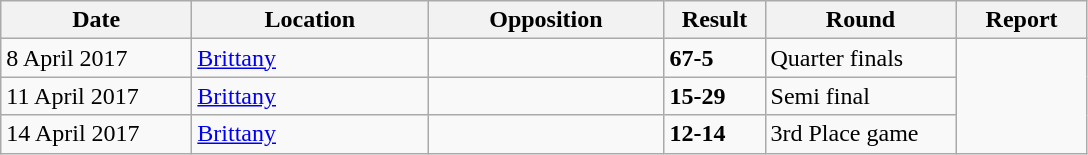<table class="wikitable">
<tr style="text-align:left;">
<th width="120">Date</th>
<th width="150">Location</th>
<th width="150">Opposition</th>
<th width="60">Result</th>
<th width="120">Round</th>
<th width="80">Report</th>
</tr>
<tr>
<td>8 April 2017</td>
<td><a href='#'>Brittany</a></td>
<td></td>
<td><strong>67-5</strong></td>
<td>Quarter finals</td>
</tr>
<tr>
<td>11 April 2017</td>
<td><a href='#'>Brittany</a></td>
<td></td>
<td><strong>15-29</strong></td>
<td>Semi final</td>
</tr>
<tr>
<td>14 April 2017</td>
<td><a href='#'>Brittany</a></td>
<td></td>
<td><strong>12-14</strong></td>
<td>3rd Place game</td>
</tr>
</table>
